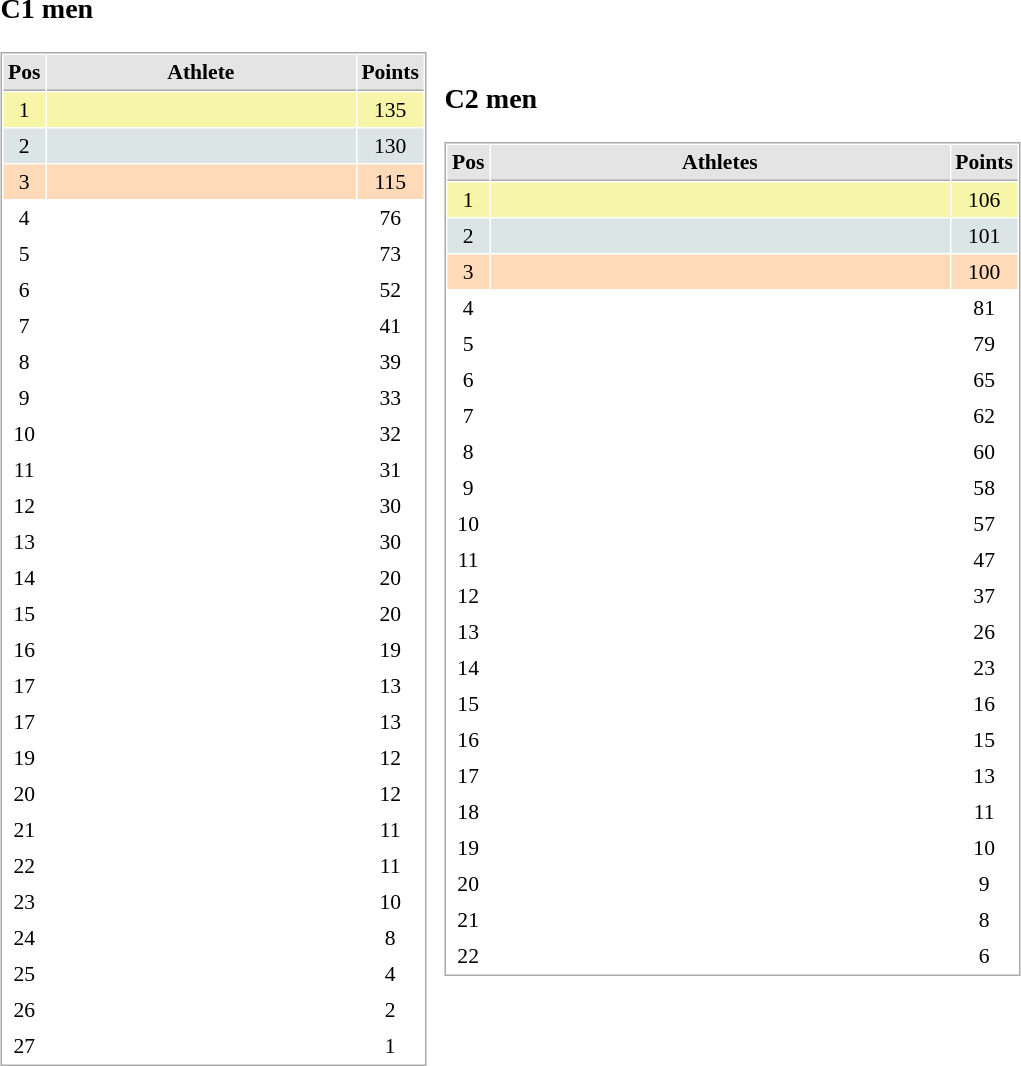<table border="0" cellspacing="10">
<tr>
<td><br><h3>C1 men</h3><table cellspacing="1" cellpadding="3" style="border:1px solid #AAAAAA;font-size:90%">
<tr bgcolor="#E4E4E4">
<th style="border-bottom:1px solid #AAAAAA" width=10>Pos</th>
<th style="border-bottom:1px solid #AAAAAA" width=200>Athlete</th>
<th style="border-bottom:1px solid #AAAAAA" width=20>Points</th>
</tr>
<tr align="center"  bgcolor="#F7F6A8">
<td>1</td>
<td align="left"></td>
<td>135</td>
</tr>
<tr align="center"  bgcolor="#DCE5E5">
<td>2</td>
<td align="left"></td>
<td>130</td>
</tr>
<tr align="center" bgcolor="#FFDAB9">
<td>3</td>
<td align="left"></td>
<td>115</td>
</tr>
<tr align="center">
<td>4</td>
<td align="left"></td>
<td>76</td>
</tr>
<tr align="center">
<td>5</td>
<td align="left"></td>
<td>73</td>
</tr>
<tr align="center">
<td>6</td>
<td align="left"></td>
<td>52</td>
</tr>
<tr align="center">
<td>7</td>
<td align="left"></td>
<td>41</td>
</tr>
<tr align="center">
<td>8</td>
<td align="left"></td>
<td>39</td>
</tr>
<tr align="center">
<td>9</td>
<td align="left"></td>
<td>33</td>
</tr>
<tr align="center">
<td>10</td>
<td align="left"></td>
<td>32</td>
</tr>
<tr align="center">
<td>11</td>
<td align="left"></td>
<td>31</td>
</tr>
<tr align="center">
<td>12</td>
<td align="left"></td>
<td>30</td>
</tr>
<tr align="center">
<td>13</td>
<td align="left"></td>
<td>30</td>
</tr>
<tr align="center">
<td>14</td>
<td align="left"></td>
<td>20</td>
</tr>
<tr align="center">
<td>15</td>
<td align="left"></td>
<td>20</td>
</tr>
<tr align="center">
<td>16</td>
<td align="left"></td>
<td>19</td>
</tr>
<tr align="center">
<td>17</td>
<td align="left"></td>
<td>13</td>
</tr>
<tr align="center">
<td>17</td>
<td align="left"></td>
<td>13</td>
</tr>
<tr align="center">
<td>19</td>
<td align="left"></td>
<td>12</td>
</tr>
<tr align="center">
<td>20</td>
<td align="left"></td>
<td>12</td>
</tr>
<tr align="center">
<td>21</td>
<td align="left"></td>
<td>11</td>
</tr>
<tr align="center">
<td>22</td>
<td align="left"></td>
<td>11</td>
</tr>
<tr align="center">
<td>23</td>
<td align="left"></td>
<td>10</td>
</tr>
<tr align="center">
<td>24</td>
<td align="left"></td>
<td>8</td>
</tr>
<tr align="center">
<td>25</td>
<td align="left"></td>
<td>4</td>
</tr>
<tr align="center">
<td>26</td>
<td align="left"></td>
<td>2</td>
</tr>
<tr align="center">
<td>27</td>
<td align="left"></td>
<td>1</td>
</tr>
</table>
</td>
<td><br><h3>C2 men</h3><table cellspacing="1" cellpadding="3" style="border:1px solid #AAAAAA;font-size:90%">
<tr bgcolor="#E4E4E4">
<th style="border-bottom:1px solid #AAAAAA" width=10>Pos</th>
<th style="border-bottom:1px solid #AAAAAA" width=300>Athletes</th>
<th style="border-bottom:1px solid #AAAAAA" width=20>Points</th>
</tr>
<tr align="center"  bgcolor="#F7F6A8">
<td>1</td>
<td align="left"></td>
<td>106</td>
</tr>
<tr align="center"  bgcolor="#DCE5E5">
<td>2</td>
<td align="left"></td>
<td>101</td>
</tr>
<tr align="center" bgcolor="#FFDAB9">
<td>3</td>
<td align="left"></td>
<td>100</td>
</tr>
<tr align="center">
<td>4</td>
<td align="left"></td>
<td>81</td>
</tr>
<tr align="center">
<td>5</td>
<td align="left"></td>
<td>79</td>
</tr>
<tr align="center">
<td>6</td>
<td align="left"></td>
<td>65</td>
</tr>
<tr align="center">
<td>7</td>
<td align="left"></td>
<td>62</td>
</tr>
<tr align="center">
<td>8</td>
<td align="left"></td>
<td>60</td>
</tr>
<tr align="center">
<td>9</td>
<td align="left"></td>
<td>58</td>
</tr>
<tr align="center">
<td>10</td>
<td align="left"></td>
<td>57</td>
</tr>
<tr align="center">
<td>11</td>
<td align="left"></td>
<td>47</td>
</tr>
<tr align="center">
<td>12</td>
<td align="left"></td>
<td>37</td>
</tr>
<tr align="center">
<td>13</td>
<td align="left"></td>
<td>26</td>
</tr>
<tr align="center">
<td>14</td>
<td align="left"></td>
<td>23</td>
</tr>
<tr align="center">
<td>15</td>
<td align="left"></td>
<td>16</td>
</tr>
<tr align="center">
<td>16</td>
<td align="left"></td>
<td>15</td>
</tr>
<tr align="center">
<td>17</td>
<td align="left"></td>
<td>13</td>
</tr>
<tr align="center">
<td>18</td>
<td align="left"></td>
<td>11</td>
</tr>
<tr align="center">
<td>19</td>
<td align="left"></td>
<td>10</td>
</tr>
<tr align="center">
<td>20</td>
<td align="left"></td>
<td>9</td>
</tr>
<tr align="center">
<td>21</td>
<td align="left"></td>
<td>8</td>
</tr>
<tr align="center">
<td>22</td>
<td align="left"></td>
<td>6</td>
</tr>
</table>
</td>
</tr>
</table>
